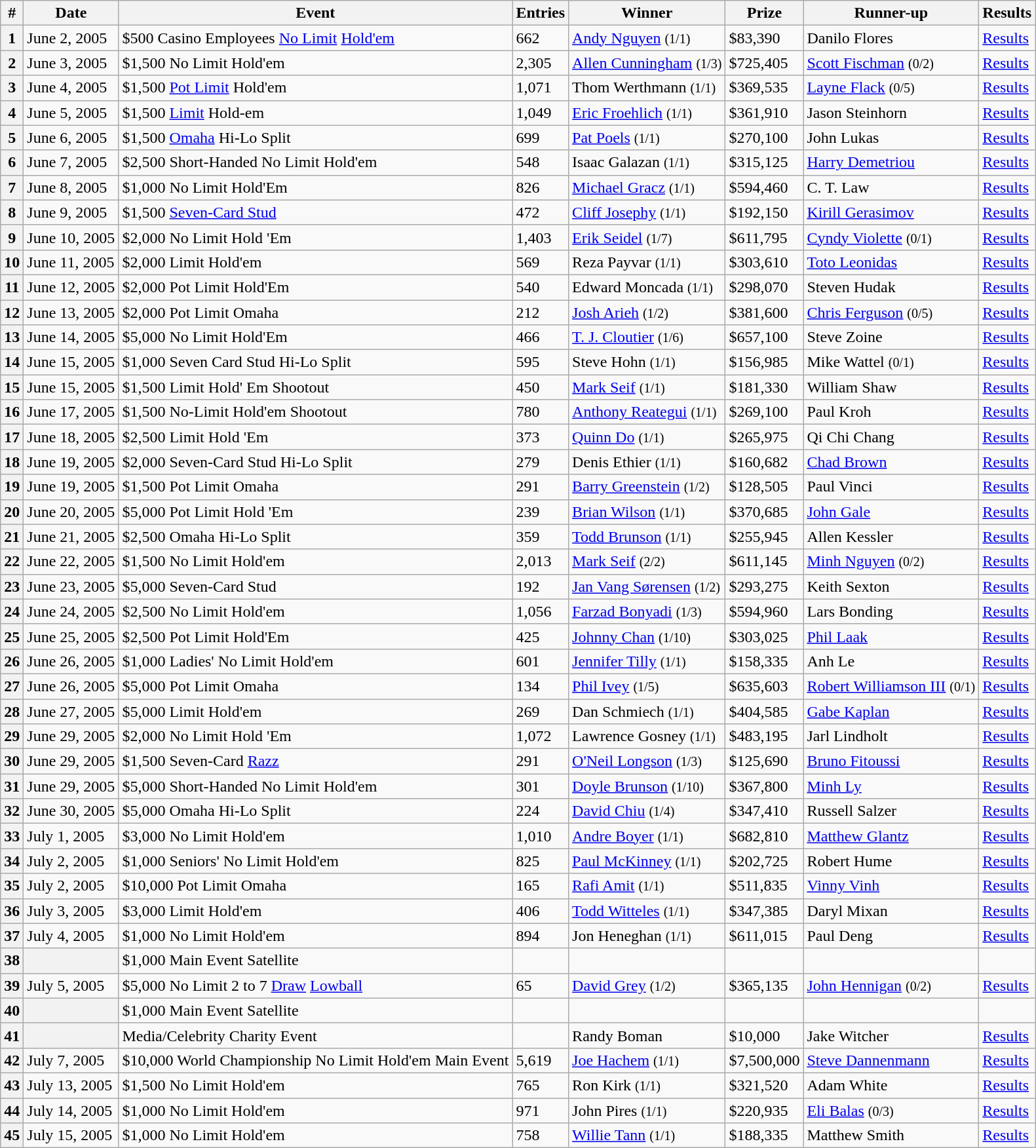<table class="wikitable sortable">
<tr>
<th bgcolor="#FFEBAD">#</th>
<th>Date</th>
<th bgcolor="#FFEBAD">Event</th>
<th>Entries</th>
<th bgcolor="#FFEBAD">Winner</th>
<th bgcolor="#FFEBAD">Prize</th>
<th bgcolor="#FFEBAD">Runner-up</th>
<th bgcolor="#FFEBAD">Results</th>
</tr>
<tr>
<th>1</th>
<td>June 2, 2005</td>
<td>$500 Casino Employees <a href='#'>No Limit</a> <a href='#'>Hold'em</a></td>
<td>662</td>
<td><a href='#'>Andy Nguyen</a> <small>(1/1)</small></td>
<td>$83,390</td>
<td>Danilo Flores</td>
<td><a href='#'>Results</a></td>
</tr>
<tr>
<th>2</th>
<td>June 3, 2005</td>
<td>$1,500 No Limit Hold'em</td>
<td>2,305</td>
<td><a href='#'>Allen Cunningham</a> <small>(1/3)</small></td>
<td>$725,405</td>
<td><a href='#'>Scott Fischman</a> <small>(0/2)</small></td>
<td><a href='#'>Results</a></td>
</tr>
<tr>
<th>3</th>
<td>June 4, 2005</td>
<td>$1,500 <a href='#'>Pot Limit</a> Hold'em</td>
<td>1,071</td>
<td>Thom Werthmann <small>(1/1)</small></td>
<td>$369,535</td>
<td><a href='#'>Layne Flack</a> <small>(0/5)</small></td>
<td><a href='#'>Results</a></td>
</tr>
<tr>
<th>4</th>
<td>June 5, 2005</td>
<td>$1,500 <a href='#'>Limit</a> Hold-em</td>
<td>1,049</td>
<td><a href='#'>Eric Froehlich</a> <small>(1/1)</small></td>
<td>$361,910</td>
<td>Jason Steinhorn</td>
<td><a href='#'>Results</a></td>
</tr>
<tr>
<th>5</th>
<td>June 6, 2005</td>
<td>$1,500 <a href='#'>Omaha</a> Hi-Lo Split</td>
<td>699</td>
<td><a href='#'>Pat Poels</a> <small>(1/1)</small></td>
<td>$270,100</td>
<td>John Lukas</td>
<td><a href='#'>Results</a></td>
</tr>
<tr>
<th>6</th>
<td>June 7, 2005</td>
<td>$2,500 Short-Handed No Limit Hold'em</td>
<td>548</td>
<td>Isaac Galazan <small>(1/1)</small></td>
<td>$315,125</td>
<td><a href='#'>Harry Demetriou</a></td>
<td><a href='#'>Results</a></td>
</tr>
<tr>
<th>7</th>
<td>June 8, 2005</td>
<td>$1,000 No Limit Hold'Em</td>
<td>826</td>
<td><a href='#'>Michael Gracz</a> <small>(1/1)</small></td>
<td>$594,460</td>
<td>C. T. Law</td>
<td><a href='#'>Results</a></td>
</tr>
<tr>
<th>8</th>
<td>June 9, 2005</td>
<td>$1,500 <a href='#'>Seven-Card Stud</a></td>
<td>472</td>
<td><a href='#'>Cliff Josephy</a> <small>(1/1)</small></td>
<td>$192,150</td>
<td><a href='#'>Kirill Gerasimov</a></td>
<td><a href='#'>Results</a></td>
</tr>
<tr>
<th>9</th>
<td>June 10, 2005</td>
<td>$2,000 No Limit Hold 'Em</td>
<td>1,403</td>
<td><a href='#'>Erik Seidel</a> <small>(1/7)</small></td>
<td>$611,795</td>
<td><a href='#'>Cyndy Violette</a> <small>(0/1)</small></td>
<td><a href='#'>Results</a></td>
</tr>
<tr>
<th>10</th>
<td>June 11, 2005</td>
<td>$2,000 Limit Hold'em</td>
<td>569</td>
<td>Reza Payvar <small>(1/1)</small></td>
<td>$303,610</td>
<td><a href='#'>Toto Leonidas</a></td>
<td><a href='#'>Results</a></td>
</tr>
<tr>
<th>11</th>
<td>June 12, 2005</td>
<td>$2,000 Pot Limit Hold'Em</td>
<td>540</td>
<td>Edward Moncada <small>(1/1)</small></td>
<td>$298,070</td>
<td>Steven Hudak</td>
<td><a href='#'>Results</a></td>
</tr>
<tr>
<th>12</th>
<td>June 13, 2005</td>
<td>$2,000 Pot Limit Omaha</td>
<td>212</td>
<td><a href='#'>Josh Arieh</a> <small>(1/2)</small></td>
<td>$381,600</td>
<td><a href='#'>Chris Ferguson</a> <small>(0/5)</small></td>
<td><a href='#'>Results</a></td>
</tr>
<tr>
<th>13</th>
<td>June 14, 2005</td>
<td>$5,000 No Limit Hold'Em</td>
<td>466</td>
<td><a href='#'>T. J. Cloutier</a> <small>(1/6)</small></td>
<td>$657,100</td>
<td>Steve Zoine</td>
<td><a href='#'>Results</a></td>
</tr>
<tr>
<th>14</th>
<td>June 15, 2005</td>
<td>$1,000 Seven Card Stud Hi-Lo Split</td>
<td>595</td>
<td>Steve Hohn <small>(1/1)</small></td>
<td>$156,985</td>
<td>Mike Wattel <small>(0/1)</small></td>
<td><a href='#'>Results</a></td>
</tr>
<tr>
<th>15</th>
<td>June 15, 2005</td>
<td>$1,500 Limit Hold' Em Shootout</td>
<td>450</td>
<td><a href='#'>Mark Seif</a> <small>(1/1)</small></td>
<td>$181,330</td>
<td>William Shaw</td>
<td><a href='#'>Results</a></td>
</tr>
<tr>
<th>16</th>
<td>June 17, 2005</td>
<td>$1,500 No-Limit Hold'em Shootout</td>
<td>780</td>
<td><a href='#'>Anthony Reategui</a> <small>(1/1)</small></td>
<td>$269,100</td>
<td>Paul Kroh</td>
<td><a href='#'>Results</a></td>
</tr>
<tr>
<th>17</th>
<td>June 18, 2005</td>
<td>$2,500 Limit Hold 'Em</td>
<td>373</td>
<td><a href='#'>Quinn Do</a> <small>(1/1)</small></td>
<td>$265,975</td>
<td>Qi Chi Chang</td>
<td><a href='#'>Results</a></td>
</tr>
<tr>
<th>18</th>
<td>June 19, 2005</td>
<td>$2,000 Seven-Card Stud Hi-Lo Split</td>
<td>279</td>
<td>Denis Ethier <small>(1/1)</small></td>
<td>$160,682</td>
<td><a href='#'>Chad Brown</a></td>
<td><a href='#'>Results</a></td>
</tr>
<tr>
<th>19</th>
<td>June 19, 2005</td>
<td>$1,500 Pot Limit Omaha</td>
<td>291</td>
<td><a href='#'>Barry Greenstein</a> <small>(1/2)</small></td>
<td>$128,505</td>
<td>Paul Vinci</td>
<td><a href='#'>Results</a></td>
</tr>
<tr>
<th>20</th>
<td>June 20, 2005</td>
<td>$5,000 Pot Limit Hold 'Em</td>
<td>239</td>
<td><a href='#'>Brian Wilson</a> <small>(1/1)</small></td>
<td>$370,685</td>
<td><a href='#'>John Gale</a></td>
<td><a href='#'>Results</a></td>
</tr>
<tr>
<th>21</th>
<td>June 21, 2005</td>
<td>$2,500 Omaha Hi-Lo Split</td>
<td>359</td>
<td><a href='#'>Todd Brunson</a> <small>(1/1)</small></td>
<td>$255,945</td>
<td>Allen Kessler</td>
<td><a href='#'>Results</a></td>
</tr>
<tr>
<th>22</th>
<td>June 22, 2005</td>
<td>$1,500 No Limit Hold'em</td>
<td>2,013</td>
<td><a href='#'>Mark Seif</a> <small>(2/2)</small></td>
<td>$611,145</td>
<td><a href='#'>Minh Nguyen</a> <small>(0/2)</small></td>
<td><a href='#'>Results</a></td>
</tr>
<tr>
<th>23</th>
<td>June 23, 2005</td>
<td>$5,000 Seven-Card Stud</td>
<td>192</td>
<td><a href='#'>Jan Vang Sørensen</a> <small>(1/2)</small></td>
<td>$293,275</td>
<td>Keith Sexton</td>
<td><a href='#'>Results</a></td>
</tr>
<tr>
<th>24</th>
<td>June 24, 2005</td>
<td>$2,500 No Limit Hold'em</td>
<td>1,056</td>
<td><a href='#'>Farzad Bonyadi</a> <small>(1/3)</small></td>
<td>$594,960</td>
<td>Lars Bonding</td>
<td><a href='#'>Results</a></td>
</tr>
<tr>
<th>25</th>
<td>June 25, 2005</td>
<td>$2,500 Pot Limit Hold'Em</td>
<td>425</td>
<td><a href='#'>Johnny Chan</a> <small>(1/10)</small></td>
<td>$303,025</td>
<td><a href='#'>Phil Laak</a></td>
<td><a href='#'>Results</a></td>
</tr>
<tr>
<th>26</th>
<td>June 26, 2005</td>
<td>$1,000 Ladies' No Limit Hold'em</td>
<td>601</td>
<td><a href='#'>Jennifer Tilly</a> <small>(1/1)</small></td>
<td>$158,335</td>
<td>Anh Le</td>
<td><a href='#'>Results</a></td>
</tr>
<tr>
<th>27</th>
<td>June 26, 2005</td>
<td>$5,000 Pot Limit Omaha</td>
<td>134</td>
<td><a href='#'>Phil Ivey</a> <small>(1/5)</small></td>
<td>$635,603</td>
<td><a href='#'>Robert Williamson III</a> <small>(0/1)</small></td>
<td><a href='#'>Results</a></td>
</tr>
<tr>
<th>28</th>
<td>June 27, 2005</td>
<td>$5,000 Limit Hold'em</td>
<td>269</td>
<td>Dan Schmiech <small>(1/1)</small></td>
<td>$404,585</td>
<td><a href='#'>Gabe Kaplan</a></td>
<td><a href='#'>Results</a></td>
</tr>
<tr>
<th>29</th>
<td>June 29, 2005</td>
<td>$2,000 No Limit Hold 'Em</td>
<td>1,072</td>
<td>Lawrence Gosney <small>(1/1)</small></td>
<td>$483,195</td>
<td>Jarl Lindholt</td>
<td><a href='#'>Results</a></td>
</tr>
<tr>
<th>30</th>
<td>June 29, 2005</td>
<td>$1,500 Seven-Card <a href='#'>Razz</a></td>
<td>291</td>
<td><a href='#'>O'Neil Longson</a> <small>(1/3)</small></td>
<td>$125,690</td>
<td><a href='#'>Bruno Fitoussi</a></td>
<td><a href='#'>Results</a></td>
</tr>
<tr>
<th>31</th>
<td>June 29, 2005</td>
<td>$5,000 Short-Handed No Limit Hold'em</td>
<td>301</td>
<td><a href='#'>Doyle Brunson</a> <small>(1/10)</small></td>
<td>$367,800</td>
<td><a href='#'>Minh Ly</a></td>
<td><a href='#'>Results</a></td>
</tr>
<tr>
<th>32</th>
<td>June 30, 2005</td>
<td>$5,000 Omaha Hi-Lo Split</td>
<td>224</td>
<td><a href='#'>David Chiu</a> <small>(1/4)</small></td>
<td>$347,410</td>
<td>Russell Salzer</td>
<td><a href='#'>Results</a></td>
</tr>
<tr>
<th>33</th>
<td>July 1, 2005</td>
<td>$3,000 No Limit Hold'em</td>
<td>1,010</td>
<td><a href='#'>Andre Boyer</a> <small>(1/1)</small></td>
<td>$682,810</td>
<td><a href='#'>Matthew Glantz</a></td>
<td><a href='#'>Results</a></td>
</tr>
<tr>
<th>34</th>
<td>July 2, 2005</td>
<td>$1,000 Seniors' No Limit Hold'em</td>
<td>825</td>
<td><a href='#'>Paul McKinney</a> <small>(1/1)</small></td>
<td>$202,725</td>
<td>Robert Hume</td>
<td><a href='#'>Results</a></td>
</tr>
<tr>
<th>35</th>
<td>July 2, 2005</td>
<td>$10,000 Pot Limit Omaha</td>
<td>165</td>
<td><a href='#'>Rafi Amit</a> <small>(1/1)</small></td>
<td>$511,835</td>
<td><a href='#'>Vinny Vinh</a></td>
<td><a href='#'>Results</a></td>
</tr>
<tr>
<th>36</th>
<td>July 3, 2005</td>
<td>$3,000 Limit Hold'em</td>
<td>406</td>
<td><a href='#'>Todd Witteles</a> <small>(1/1)</small></td>
<td>$347,385</td>
<td>Daryl Mixan</td>
<td><a href='#'>Results</a></td>
</tr>
<tr>
<th>37</th>
<td>July 4, 2005</td>
<td>$1,000 No Limit Hold'em</td>
<td>894</td>
<td>Jon Heneghan <small>(1/1)</small></td>
<td>$611,015</td>
<td>Paul Deng</td>
<td><a href='#'>Results</a></td>
</tr>
<tr>
<th>38</th>
<th></th>
<td>$1,000 Main Event Satellite</td>
<td></td>
<td></td>
<td></td>
<td></td>
<td></td>
</tr>
<tr>
<th>39</th>
<td>July 5, 2005</td>
<td>$5,000 No Limit 2 to 7 <a href='#'>Draw</a> <a href='#'>Lowball</a></td>
<td>65</td>
<td><a href='#'>David Grey</a> <small>(1/2)</small></td>
<td>$365,135</td>
<td><a href='#'>John Hennigan</a> <small>(0/2)</small></td>
<td><a href='#'>Results</a></td>
</tr>
<tr>
<th>40</th>
<th></th>
<td>$1,000 Main Event Satellite</td>
<td></td>
<td></td>
<td></td>
<td></td>
<td></td>
</tr>
<tr>
<th>41</th>
<th></th>
<td>Media/Celebrity Charity Event</td>
<td></td>
<td>Randy Boman</td>
<td>$10,000</td>
<td>Jake Witcher</td>
<td><a href='#'>Results</a></td>
</tr>
<tr>
<th>42</th>
<td>July 7, 2005</td>
<td>$10,000 World Championship No Limit Hold'em Main Event</td>
<td>5,619</td>
<td><a href='#'>Joe Hachem</a> <small>(1/1)</small></td>
<td>$7,500,000</td>
<td><a href='#'>Steve Dannenmann</a></td>
<td><a href='#'>Results</a></td>
</tr>
<tr>
<th>43</th>
<td>July 13, 2005</td>
<td>$1,500 No Limit Hold'em</td>
<td>765</td>
<td>Ron Kirk <small>(1/1)</small></td>
<td>$321,520</td>
<td>Adam White</td>
<td><a href='#'>Results</a></td>
</tr>
<tr>
<th>44</th>
<td>July 14, 2005</td>
<td>$1,000 No Limit Hold'em</td>
<td>971</td>
<td>John Pires <small>(1/1)</small></td>
<td>$220,935</td>
<td><a href='#'>Eli Balas</a> <small>(0/3)</small></td>
<td><a href='#'>Results</a></td>
</tr>
<tr>
<th>45</th>
<td>July 15, 2005</td>
<td>$1,000 No Limit Hold'em</td>
<td>758</td>
<td><a href='#'>Willie Tann</a> <small>(1/1)</small></td>
<td>$188,335</td>
<td>Matthew Smith</td>
<td><a href='#'>Results</a></td>
</tr>
</table>
